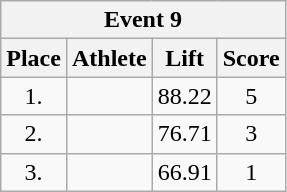<table class=wikitable style="text-align:center">
<tr>
<th colspan=4><strong>Event 9</strong></th>
</tr>
<tr>
<th>Place</th>
<th>Athlete</th>
<th>Lift</th>
<th>Score</th>
</tr>
<tr>
<td width=30>1.</td>
<td align=left></td>
<td>88.22</td>
<td>5</td>
</tr>
<tr>
<td>2.</td>
<td align=left></td>
<td>76.71</td>
<td>3</td>
</tr>
<tr>
<td>3.</td>
<td align=left></td>
<td>66.91</td>
<td>1</td>
</tr>
</table>
